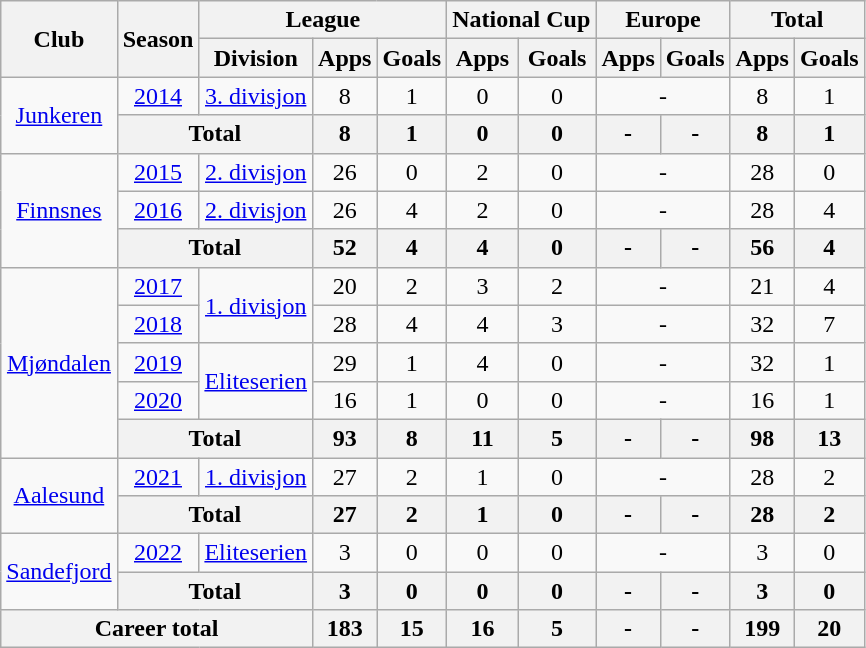<table class="wikitable" style="text-align: center;">
<tr>
<th rowspan="2">Club</th>
<th rowspan="2">Season</th>
<th colspan="3">League</th>
<th colspan="2">National Cup</th>
<th colspan="2">Europe</th>
<th colspan="2">Total</th>
</tr>
<tr>
<th>Division</th>
<th>Apps</th>
<th>Goals</th>
<th>Apps</th>
<th>Goals</th>
<th>Apps</th>
<th>Goals</th>
<th>Apps</th>
<th>Goals</th>
</tr>
<tr>
<td rowspan="2"><a href='#'>Junkeren</a></td>
<td><a href='#'>2014</a></td>
<td rowspan="1"><a href='#'>3. divisjon</a></td>
<td>8</td>
<td>1</td>
<td>0</td>
<td>0</td>
<td colspan="2">-</td>
<td>8</td>
<td>1</td>
</tr>
<tr>
<th colspan="2">Total</th>
<th>8</th>
<th>1</th>
<th>0</th>
<th>0</th>
<th>-</th>
<th>-</th>
<th>8</th>
<th>1</th>
</tr>
<tr>
<td rowspan="3"><a href='#'>Finnsnes</a></td>
<td><a href='#'>2015</a></td>
<td rowspan="1"><a href='#'>2. divisjon</a></td>
<td>26</td>
<td>0</td>
<td>2</td>
<td>0</td>
<td colspan="2">-</td>
<td>28</td>
<td>0</td>
</tr>
<tr>
<td><a href='#'>2016</a></td>
<td rowspan="1"><a href='#'>2. divisjon</a></td>
<td>26</td>
<td>4</td>
<td>2</td>
<td>0</td>
<td colspan="2">-</td>
<td>28</td>
<td>4</td>
</tr>
<tr>
<th colspan="2">Total</th>
<th>52</th>
<th>4</th>
<th>4</th>
<th>0</th>
<th>-</th>
<th>-</th>
<th>56</th>
<th>4</th>
</tr>
<tr>
<td rowspan="5"><a href='#'>Mjøndalen</a></td>
<td><a href='#'>2017</a></td>
<td rowspan="2"><a href='#'>1. divisjon</a></td>
<td>20</td>
<td>2</td>
<td>3</td>
<td>2</td>
<td colspan="2">-</td>
<td>21</td>
<td>4</td>
</tr>
<tr>
<td><a href='#'>2018</a></td>
<td>28</td>
<td>4</td>
<td>4</td>
<td>3</td>
<td colspan="2">-</td>
<td>32</td>
<td>7</td>
</tr>
<tr>
<td><a href='#'>2019</a></td>
<td rowspan="2"><a href='#'>Eliteserien</a></td>
<td>29</td>
<td>1</td>
<td>4</td>
<td>0</td>
<td colspan="2">-</td>
<td>32</td>
<td>1</td>
</tr>
<tr>
<td><a href='#'>2020</a></td>
<td>16</td>
<td>1</td>
<td>0</td>
<td>0</td>
<td colspan="2">-</td>
<td>16</td>
<td>1</td>
</tr>
<tr>
<th colspan="2">Total</th>
<th>93</th>
<th>8</th>
<th>11</th>
<th>5</th>
<th>-</th>
<th>-</th>
<th>98</th>
<th>13</th>
</tr>
<tr>
<td rowspan="2"><a href='#'>Aalesund</a></td>
<td><a href='#'>2021</a></td>
<td rowspan="1"><a href='#'>1. divisjon</a></td>
<td>27</td>
<td>2</td>
<td>1</td>
<td>0</td>
<td colspan="2">-</td>
<td>28</td>
<td>2</td>
</tr>
<tr>
<th colspan="2">Total</th>
<th>27</th>
<th>2</th>
<th>1</th>
<th>0</th>
<th>-</th>
<th>-</th>
<th>28</th>
<th>2</th>
</tr>
<tr>
<td rowspan="2"><a href='#'>Sandefjord</a></td>
<td><a href='#'>2022</a></td>
<td rowspan="1"><a href='#'>Eliteserien</a></td>
<td>3</td>
<td>0</td>
<td>0</td>
<td>0</td>
<td colspan="2">-</td>
<td>3</td>
<td>0</td>
</tr>
<tr>
<th colspan="2">Total</th>
<th>3</th>
<th>0</th>
<th>0</th>
<th>0</th>
<th>-</th>
<th>-</th>
<th>3</th>
<th>0</th>
</tr>
<tr>
<th colspan="3">Career total</th>
<th>183</th>
<th>15</th>
<th>16</th>
<th>5</th>
<th>-</th>
<th>-</th>
<th>199</th>
<th>20</th>
</tr>
</table>
